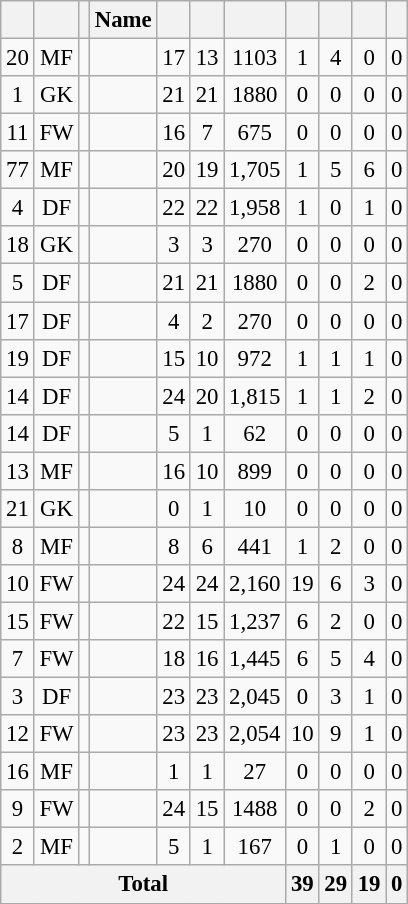<table class="wikitable sortable" style="text-align:center;font-size:95%;">
<tr>
<th scope="col"></th>
<th scope="col"></th>
<th scope="col"></th>
<th scope="col">Name</th>
<th scope="col"></th>
<th scope="col"></th>
<th scope="col"></th>
<th scope="col"></th>
<th scope="col"></th>
<th scope="col"></th>
<th scope="col"></th>
</tr>
<tr>
<td>20</td>
<td>MF</td>
<td></td>
<td></td>
<td>17</td>
<td>13</td>
<td>1103</td>
<td>1</td>
<td>4</td>
<td>0</td>
<td>0</td>
</tr>
<tr>
<td>1</td>
<td>GK</td>
<td></td>
<td></td>
<td>21</td>
<td>21</td>
<td>1880</td>
<td>0</td>
<td>0</td>
<td>0</td>
<td>0</td>
</tr>
<tr>
<td>11</td>
<td>FW</td>
<td></td>
<td></td>
<td>16</td>
<td>7</td>
<td>675</td>
<td>0</td>
<td>0</td>
<td>0</td>
<td>0</td>
</tr>
<tr>
<td>77</td>
<td>MF</td>
<td></td>
<td></td>
<td>20</td>
<td>19</td>
<td>1,705</td>
<td>1</td>
<td>5</td>
<td>6</td>
<td>0</td>
</tr>
<tr>
<td>4</td>
<td>DF</td>
<td></td>
<td></td>
<td>22</td>
<td>22</td>
<td>1,958</td>
<td>1</td>
<td>0</td>
<td>1</td>
<td>0</td>
</tr>
<tr>
<td>18</td>
<td>GK</td>
<td></td>
<td></td>
<td>3</td>
<td>3</td>
<td>270</td>
<td>0</td>
<td>0</td>
<td>0</td>
<td>0</td>
</tr>
<tr>
<td>5</td>
<td>DF</td>
<td></td>
<td></td>
<td>21</td>
<td>21</td>
<td>1880</td>
<td>0</td>
<td>0</td>
<td>2</td>
<td>0</td>
</tr>
<tr>
<td>17</td>
<td>DF</td>
<td></td>
<td></td>
<td>4</td>
<td>2</td>
<td>270</td>
<td>0</td>
<td>0</td>
<td>0</td>
<td>0</td>
</tr>
<tr>
<td>19</td>
<td>DF</td>
<td></td>
<td></td>
<td>15</td>
<td>10</td>
<td>972</td>
<td>1</td>
<td>1</td>
<td>1</td>
<td>0</td>
</tr>
<tr>
<td>14</td>
<td>DF</td>
<td></td>
<td></td>
<td>24</td>
<td>20</td>
<td>1,815</td>
<td>1</td>
<td>1</td>
<td>2</td>
<td>0</td>
</tr>
<tr>
<td>14</td>
<td>DF</td>
<td></td>
<td></td>
<td>5</td>
<td>1</td>
<td>62</td>
<td>0</td>
<td>0</td>
<td>0</td>
<td>0</td>
</tr>
<tr>
<td>13</td>
<td>MF</td>
<td></td>
<td></td>
<td>16</td>
<td>10</td>
<td>899</td>
<td>0</td>
<td>0</td>
<td>0</td>
<td>0</td>
</tr>
<tr>
<td>21</td>
<td>GK</td>
<td></td>
<td></td>
<td>0</td>
<td>1</td>
<td>10</td>
<td>0</td>
<td>0</td>
<td>0</td>
<td>0</td>
</tr>
<tr>
<td>8</td>
<td>MF</td>
<td></td>
<td></td>
<td>8</td>
<td>6</td>
<td>441</td>
<td>1</td>
<td>2</td>
<td>0</td>
<td>0</td>
</tr>
<tr>
<td>10</td>
<td>FW</td>
<td></td>
<td></td>
<td>24</td>
<td>24</td>
<td>2,160</td>
<td>19</td>
<td>6</td>
<td>3</td>
<td>0</td>
</tr>
<tr>
<td>15</td>
<td>FW</td>
<td></td>
<td></td>
<td>22</td>
<td>15</td>
<td>1,237</td>
<td>6</td>
<td>2</td>
<td>0</td>
<td>0</td>
</tr>
<tr>
<td>7</td>
<td>FW</td>
<td></td>
<td></td>
<td>18</td>
<td>16</td>
<td>1,445</td>
<td>6</td>
<td>5</td>
<td>4</td>
<td>0</td>
</tr>
<tr>
<td>3</td>
<td>DF</td>
<td></td>
<td></td>
<td>23</td>
<td>23</td>
<td>2,045</td>
<td>0</td>
<td>3</td>
<td>1</td>
<td>0</td>
</tr>
<tr>
<td>12</td>
<td>FW</td>
<td></td>
<td></td>
<td>23</td>
<td>23</td>
<td>2,054</td>
<td>10</td>
<td>9</td>
<td>1</td>
<td>0</td>
</tr>
<tr>
<td>16</td>
<td>MF</td>
<td></td>
<td></td>
<td>1</td>
<td>1</td>
<td>27</td>
<td>0</td>
<td>0</td>
<td>0</td>
<td>0</td>
</tr>
<tr>
<td>9</td>
<td>FW</td>
<td></td>
<td></td>
<td>24</td>
<td>15</td>
<td>1488</td>
<td>0</td>
<td>0</td>
<td>2</td>
<td>0</td>
</tr>
<tr>
<td>2</td>
<td>MF</td>
<td></td>
<td></td>
<td>5</td>
<td>1</td>
<td>167</td>
<td>0</td>
<td>1</td>
<td>0</td>
<td>0</td>
</tr>
<tr>
<th scope="row" colspan=7>Total</th>
<th>39</th>
<th>29</th>
<th>19</th>
<th>0</th>
</tr>
<tr>
</tr>
</table>
